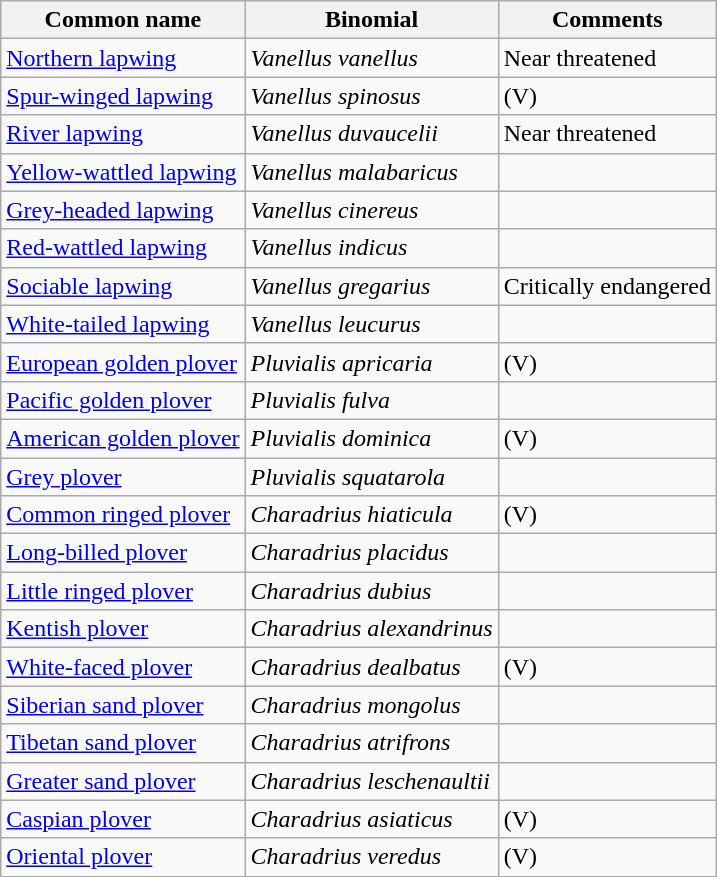<table class="wikitable">
<tr>
<th>Common name</th>
<th>Binomial</th>
<th>Comments</th>
</tr>
<tr>
<td><a href='#'>Northern lapwing</a></td>
<td><em>Vanellus vanellus</em></td>
<td>Near threatened</td>
</tr>
<tr>
<td><a href='#'>Spur-winged lapwing</a></td>
<td><em>Vanellus spinosus</em></td>
<td>(V)</td>
</tr>
<tr>
<td><a href='#'>River lapwing</a></td>
<td><em>Vanellus duvaucelii</em></td>
<td>Near threatened</td>
</tr>
<tr>
<td><a href='#'>Yellow-wattled lapwing</a></td>
<td><em>Vanellus malabaricus</em></td>
<td></td>
</tr>
<tr>
<td><a href='#'>Grey-headed lapwing</a></td>
<td><em>Vanellus cinereus</em></td>
<td></td>
</tr>
<tr>
<td><a href='#'>Red-wattled lapwing</a></td>
<td><em>Vanellus indicus</em></td>
<td></td>
</tr>
<tr>
<td><a href='#'>Sociable lapwing</a></td>
<td><em>Vanellus gregarius</em></td>
<td>Critically endangered</td>
</tr>
<tr>
<td><a href='#'>White-tailed lapwing</a></td>
<td><em>Vanellus leucurus</em></td>
<td></td>
</tr>
<tr>
<td><a href='#'>European golden plover</a></td>
<td><em>Pluvialis apricaria</em></td>
<td>(V)</td>
</tr>
<tr>
<td><a href='#'>Pacific golden plover</a></td>
<td><em>Pluvialis fulva</em></td>
<td></td>
</tr>
<tr>
<td><a href='#'>American golden plover</a></td>
<td><em>Pluvialis dominica</em></td>
<td>(V)</td>
</tr>
<tr>
<td><a href='#'>Grey plover</a></td>
<td><em>Pluvialis squatarola</em></td>
<td></td>
</tr>
<tr>
<td><a href='#'>Common ringed plover</a></td>
<td><em>Charadrius hiaticula</em></td>
<td>(V)</td>
</tr>
<tr>
<td><a href='#'>Long-billed plover</a></td>
<td><em>Charadrius placidus</em></td>
<td></td>
</tr>
<tr>
<td><a href='#'>Little ringed plover</a></td>
<td><em>Charadrius dubius</em></td>
<td></td>
</tr>
<tr>
<td><a href='#'>Kentish plover</a></td>
<td><em>Charadrius alexandrinus</em></td>
<td></td>
</tr>
<tr>
<td><a href='#'>White-faced plover</a></td>
<td><em>Charadrius dealbatus</em></td>
<td>(V)</td>
</tr>
<tr>
<td><a href='#'>Siberian sand plover</a></td>
<td><em>Charadrius mongolus</em></td>
<td></td>
</tr>
<tr>
<td><a href='#'>Tibetan sand plover</a></td>
<td><em>Charadrius atrifrons</em></td>
<td></td>
</tr>
<tr>
<td><a href='#'>Greater sand plover</a></td>
<td><em>Charadrius leschenaultii</em></td>
<td></td>
</tr>
<tr>
<td><a href='#'>Caspian plover</a></td>
<td><em>Charadrius asiaticus</em></td>
<td>(V)</td>
</tr>
<tr>
<td><a href='#'>Oriental plover</a></td>
<td><em>Charadrius veredus</em></td>
<td>(V)</td>
</tr>
</table>
